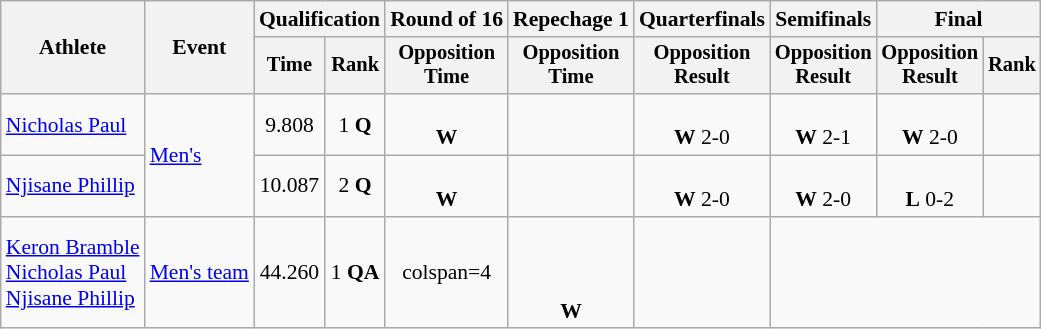<table class="wikitable" style="font-size:90%;">
<tr>
<th rowspan=2>Athlete</th>
<th rowspan=2>Event</th>
<th colspan=2>Qualification</th>
<th>Round of 16</th>
<th>Repechage 1</th>
<th>Quarterfinals</th>
<th>Semifinals</th>
<th colspan=2>Final</th>
</tr>
<tr style="font-size:95%">
<th>Time</th>
<th>Rank</th>
<th>Opposition<br>Time</th>
<th>Opposition<br>Time</th>
<th>Opposition<br>Result</th>
<th>Opposition<br>Result</th>
<th>Opposition<br>Result</th>
<th>Rank</th>
</tr>
<tr style="text-align:center">
<td style="text-align:left"><a href='#'>Nicholas Paul</a></td>
<td style="text-align:left" rowspan=2><a href='#'>Men's</a></td>
<td>9.808</td>
<td>1 <strong>Q</strong></td>
<td><br><strong>W</strong></td>
<td></td>
<td><br><strong>W</strong> 2-0</td>
<td><br><strong>W</strong> 2-1</td>
<td><br><strong>W</strong> 2-0</td>
<td></td>
</tr>
<tr style="text-align:center">
<td style="text-align:left"><a href='#'>Njisane Phillip</a></td>
<td>10.087</td>
<td>2 <strong>Q</strong></td>
<td><br><strong>W</strong></td>
<td></td>
<td><br><strong>W</strong> 2-0</td>
<td><br><strong>W</strong> 2-0</td>
<td><br><strong>L</strong> 0-2</td>
<td></td>
</tr>
<tr style="text-align:center">
<td style="text-align:left"><a href='#'>Keron Bramble</a><br><a href='#'>Nicholas Paul</a><br><a href='#'>Njisane Phillip</a></td>
<td style="text-align:left"><a href='#'>Men's team</a></td>
<td>44.260</td>
<td>1 <strong>QA</strong></td>
<td>colspan=4 </td>
<td><br><br><br><strong>W</strong></td>
<td></td>
</tr>
</table>
